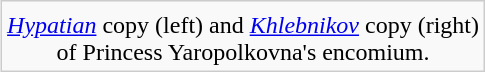<table style="float:right; clear:right; margin: 10px; border: 1px #CCCCCC solid; background:#F9F9F9">
<tr>
<td align="center"></td>
<td align="center"></td>
</tr>
<tr>
<td colspan="2" align="center"><em><a href='#'>Hypatian</a></em> copy (left) and <em><a href='#'>Khlebnikov</a></em> copy (right)<br>of Princess Yaropolkovna's encomium.</td>
</tr>
</table>
